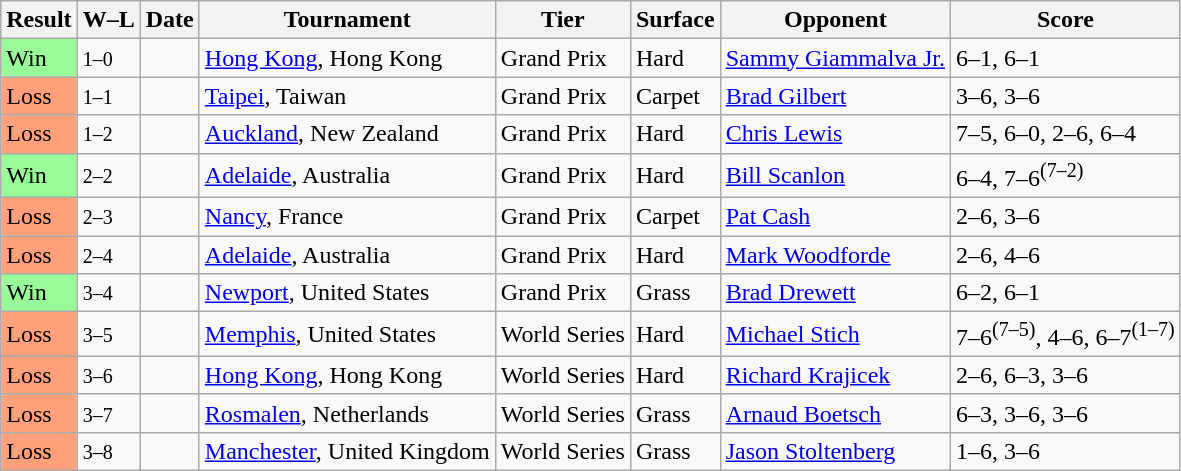<table class="sortable wikitable">
<tr>
<th>Result</th>
<th class="unsortable">W–L</th>
<th>Date</th>
<th>Tournament</th>
<th>Tier</th>
<th>Surface</th>
<th>Opponent</th>
<th class="unsortable">Score</th>
</tr>
<tr>
<td style="background:#98fb98;">Win</td>
<td><small>1–0</small></td>
<td><a href='#'></a></td>
<td><a href='#'>Hong Kong</a>, Hong Kong</td>
<td>Grand Prix</td>
<td>Hard</td>
<td> <a href='#'>Sammy Giammalva Jr.</a></td>
<td>6–1, 6–1</td>
</tr>
<tr>
<td style="background:#ffa07a;">Loss</td>
<td><small>1–1</small></td>
<td><a href='#'></a></td>
<td><a href='#'>Taipei</a>, Taiwan</td>
<td>Grand Prix</td>
<td>Carpet</td>
<td> <a href='#'>Brad Gilbert</a></td>
<td>3–6, 3–6</td>
</tr>
<tr>
<td style="background:#ffa07a;">Loss</td>
<td><small>1–2</small></td>
<td><a href='#'></a></td>
<td><a href='#'>Auckland</a>, New Zealand</td>
<td>Grand Prix</td>
<td>Hard</td>
<td> <a href='#'>Chris Lewis</a></td>
<td>7–5, 6–0, 2–6, 6–4</td>
</tr>
<tr>
<td style="background:#98fb98;">Win</td>
<td><small>2–2</small></td>
<td><a href='#'></a></td>
<td><a href='#'>Adelaide</a>, Australia</td>
<td>Grand Prix</td>
<td>Hard</td>
<td> <a href='#'>Bill Scanlon</a></td>
<td>6–4, 7–6<sup>(7–2)</sup></td>
</tr>
<tr>
<td style="background:#ffa07a;">Loss</td>
<td><small>2–3</small></td>
<td><a href='#'></a></td>
<td><a href='#'>Nancy</a>, France</td>
<td>Grand Prix</td>
<td>Carpet</td>
<td> <a href='#'>Pat Cash</a></td>
<td>2–6, 3–6</td>
</tr>
<tr>
<td style="background:#ffa07a;">Loss</td>
<td><small>2–4</small></td>
<td><a href='#'></a></td>
<td><a href='#'>Adelaide</a>, Australia</td>
<td>Grand Prix</td>
<td>Hard</td>
<td> <a href='#'>Mark Woodforde</a></td>
<td>2–6, 4–6</td>
</tr>
<tr>
<td style="background:#98fb98;">Win</td>
<td><small>3–4</small></td>
<td><a href='#'></a></td>
<td><a href='#'>Newport</a>, United States</td>
<td>Grand Prix</td>
<td>Grass</td>
<td> <a href='#'>Brad Drewett</a></td>
<td>6–2, 6–1</td>
</tr>
<tr>
<td style="background:#ffa07a;">Loss</td>
<td><small>3–5</small></td>
<td><a href='#'></a></td>
<td><a href='#'>Memphis</a>, United States</td>
<td>World Series</td>
<td>Hard</td>
<td> <a href='#'>Michael Stich</a></td>
<td>7–6<sup>(7–5)</sup>, 4–6, 6–7<sup>(1–7)</sup></td>
</tr>
<tr>
<td style="background:#ffa07a;">Loss</td>
<td><small>3–6</small></td>
<td><a href='#'></a></td>
<td><a href='#'>Hong Kong</a>, Hong Kong</td>
<td>World Series</td>
<td>Hard</td>
<td> <a href='#'>Richard Krajicek</a></td>
<td>2–6, 6–3, 3–6</td>
</tr>
<tr>
<td style="background:#ffa07a;">Loss</td>
<td><small>3–7</small></td>
<td><a href='#'></a></td>
<td><a href='#'>Rosmalen</a>, Netherlands</td>
<td>World Series</td>
<td>Grass</td>
<td> <a href='#'>Arnaud Boetsch</a></td>
<td>6–3, 3–6, 3–6</td>
</tr>
<tr>
<td style="background:#ffa07a;">Loss</td>
<td><small>3–8</small></td>
<td><a href='#'></a></td>
<td><a href='#'>Manchester</a>, United Kingdom</td>
<td>World Series</td>
<td>Grass</td>
<td> <a href='#'>Jason Stoltenberg</a></td>
<td>1–6, 3–6</td>
</tr>
</table>
